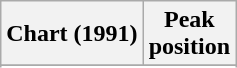<table class="wikitable sortable">
<tr>
<th align="left">Chart (1991)</th>
<th align="center">Peak<br>position</th>
</tr>
<tr>
</tr>
<tr>
</tr>
</table>
